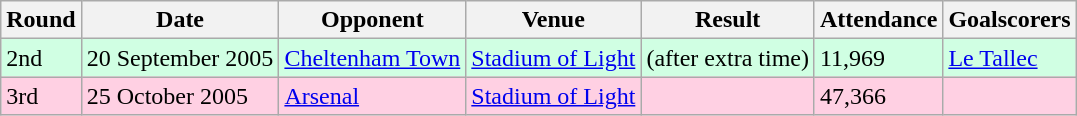<table class="wikitable">
<tr>
<th>Round</th>
<th>Date</th>
<th>Opponent</th>
<th>Venue</th>
<th>Result</th>
<th>Attendance</th>
<th>Goalscorers</th>
</tr>
<tr style="background-color: #d0ffe3;">
<td>2nd</td>
<td>20 September 2005</td>
<td><a href='#'>Cheltenham Town</a></td>
<td><a href='#'>Stadium of Light</a></td>
<td> (after extra time)</td>
<td>11,969</td>
<td><a href='#'>Le Tallec</a></td>
</tr>
<tr style="background-color: #ffd0e3;">
<td>3rd</td>
<td>25 October 2005</td>
<td><a href='#'>Arsenal</a></td>
<td><a href='#'>Stadium of Light</a></td>
<td></td>
<td>47,366</td>
<td></td>
</tr>
</table>
